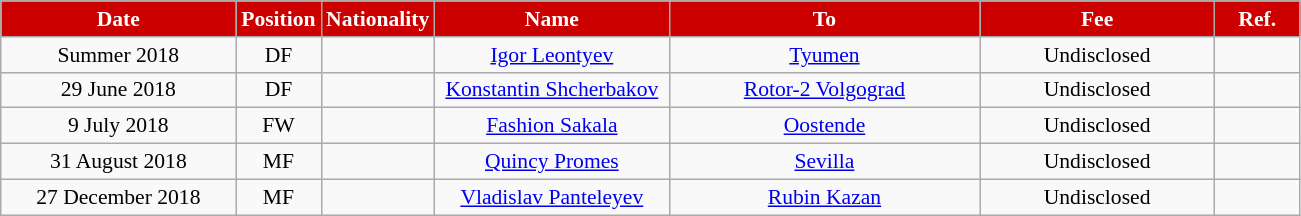<table class="wikitable"  style="text-align:center; font-size:90%; ">
<tr>
<th style="background:#CD0000; color:white; width:150px;">Date</th>
<th style="background:#CD0000; color:white; width:50px;">Position</th>
<th style="background:#CD0000; color:white; width:50px;">Nationality</th>
<th style="background:#CD0000; color:white; width:150px;">Name</th>
<th style="background:#CD0000; color:white; width:200px;">To</th>
<th style="background:#CD0000; color:white; width:150px;">Fee</th>
<th style="background:#CD0000; color:white; width:50px;">Ref.</th>
</tr>
<tr>
<td>Summer 2018</td>
<td>DF</td>
<td></td>
<td><a href='#'>Igor Leontyev</a></td>
<td><a href='#'>Tyumen</a></td>
<td>Undisclosed</td>
<td></td>
</tr>
<tr>
<td>29 June 2018</td>
<td>DF</td>
<td></td>
<td><a href='#'>Konstantin Shcherbakov</a></td>
<td><a href='#'>Rotor-2 Volgograd</a></td>
<td>Undisclosed</td>
<td></td>
</tr>
<tr>
<td>9 July 2018</td>
<td>FW</td>
<td></td>
<td><a href='#'>Fashion Sakala</a></td>
<td><a href='#'>Oostende</a></td>
<td>Undisclosed</td>
<td></td>
</tr>
<tr>
<td>31 August 2018</td>
<td>MF</td>
<td></td>
<td><a href='#'>Quincy Promes</a></td>
<td><a href='#'>Sevilla</a></td>
<td>Undisclosed</td>
<td></td>
</tr>
<tr>
<td>27 December 2018</td>
<td>MF</td>
<td></td>
<td><a href='#'>Vladislav Panteleyev</a></td>
<td><a href='#'>Rubin Kazan</a></td>
<td>Undisclosed</td>
<td></td>
</tr>
</table>
